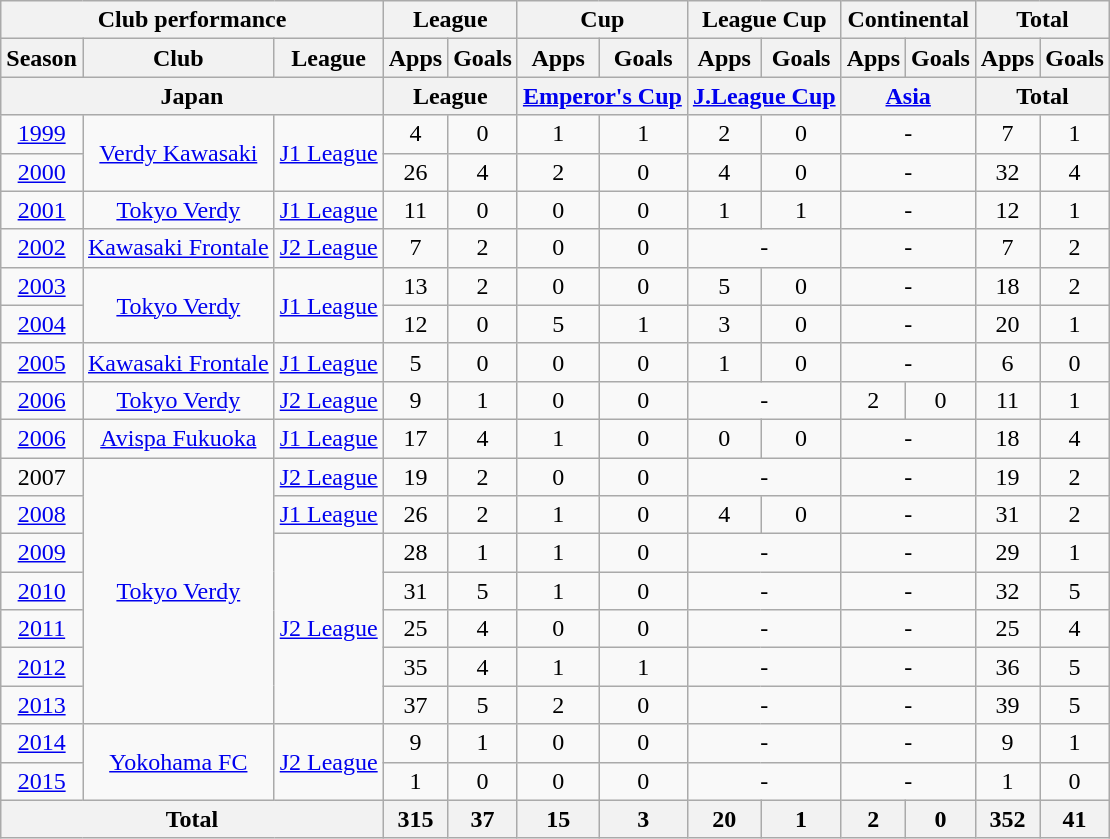<table class="wikitable" style="text-align:center;">
<tr>
<th colspan=3>Club performance</th>
<th colspan=2>League</th>
<th colspan=2>Cup</th>
<th colspan=2>League Cup</th>
<th colspan=2>Continental</th>
<th colspan=2>Total</th>
</tr>
<tr>
<th>Season</th>
<th>Club</th>
<th>League</th>
<th>Apps</th>
<th>Goals</th>
<th>Apps</th>
<th>Goals</th>
<th>Apps</th>
<th>Goals</th>
<th>Apps</th>
<th>Goals</th>
<th>Apps</th>
<th>Goals</th>
</tr>
<tr>
<th colspan=3>Japan</th>
<th colspan=2>League</th>
<th colspan=2><a href='#'>Emperor's Cup</a></th>
<th colspan=2><a href='#'>J.League Cup</a></th>
<th colspan=2><a href='#'>Asia</a></th>
<th colspan=2>Total</th>
</tr>
<tr>
<td><a href='#'>1999</a></td>
<td rowspan="2"><a href='#'>Verdy Kawasaki</a></td>
<td rowspan="2"><a href='#'>J1 League</a></td>
<td>4</td>
<td>0</td>
<td>1</td>
<td>1</td>
<td>2</td>
<td>0</td>
<td colspan="2">-</td>
<td>7</td>
<td>1</td>
</tr>
<tr>
<td><a href='#'>2000</a></td>
<td>26</td>
<td>4</td>
<td>2</td>
<td>0</td>
<td>4</td>
<td>0</td>
<td colspan="2">-</td>
<td>32</td>
<td>4</td>
</tr>
<tr>
<td><a href='#'>2001</a></td>
<td><a href='#'>Tokyo Verdy</a></td>
<td><a href='#'>J1 League</a></td>
<td>11</td>
<td>0</td>
<td>0</td>
<td>0</td>
<td>1</td>
<td>1</td>
<td colspan="2">-</td>
<td>12</td>
<td>1</td>
</tr>
<tr>
<td><a href='#'>2002</a></td>
<td><a href='#'>Kawasaki Frontale</a></td>
<td><a href='#'>J2 League</a></td>
<td>7</td>
<td>2</td>
<td>0</td>
<td>0</td>
<td colspan="2">-</td>
<td colspan="2">-</td>
<td>7</td>
<td>2</td>
</tr>
<tr>
<td><a href='#'>2003</a></td>
<td rowspan="2"><a href='#'>Tokyo Verdy</a></td>
<td rowspan="2"><a href='#'>J1 League</a></td>
<td>13</td>
<td>2</td>
<td>0</td>
<td>0</td>
<td>5</td>
<td>0</td>
<td colspan="2">-</td>
<td>18</td>
<td>2</td>
</tr>
<tr>
<td><a href='#'>2004</a></td>
<td>12</td>
<td>0</td>
<td>5</td>
<td>1</td>
<td>3</td>
<td>0</td>
<td colspan="2">-</td>
<td>20</td>
<td>1</td>
</tr>
<tr>
<td><a href='#'>2005</a></td>
<td><a href='#'>Kawasaki Frontale</a></td>
<td><a href='#'>J1 League</a></td>
<td>5</td>
<td>0</td>
<td>0</td>
<td>0</td>
<td>1</td>
<td>0</td>
<td colspan="2">-</td>
<td>6</td>
<td>0</td>
</tr>
<tr>
<td><a href='#'>2006</a></td>
<td><a href='#'>Tokyo Verdy</a></td>
<td><a href='#'>J2 League</a></td>
<td>9</td>
<td>1</td>
<td>0</td>
<td>0</td>
<td colspan="2">-</td>
<td>2</td>
<td>0</td>
<td>11</td>
<td>1</td>
</tr>
<tr>
<td><a href='#'>2006</a></td>
<td><a href='#'>Avispa Fukuoka</a></td>
<td><a href='#'>J1 League</a></td>
<td>17</td>
<td>4</td>
<td>1</td>
<td>0</td>
<td>0</td>
<td>0</td>
<td colspan="2">-</td>
<td>18</td>
<td>4</td>
</tr>
<tr>
<td>2007</td>
<td rowspan="7"><a href='#'>Tokyo Verdy</a></td>
<td><a href='#'>J2 League</a></td>
<td>19</td>
<td>2</td>
<td>0</td>
<td>0</td>
<td colspan="2">-</td>
<td colspan="2">-</td>
<td>19</td>
<td>2</td>
</tr>
<tr>
<td><a href='#'>2008</a></td>
<td><a href='#'>J1 League</a></td>
<td>26</td>
<td>2</td>
<td>1</td>
<td>0</td>
<td>4</td>
<td>0</td>
<td colspan="2">-</td>
<td>31</td>
<td>2</td>
</tr>
<tr>
<td><a href='#'>2009</a></td>
<td rowspan="5"><a href='#'>J2 League</a></td>
<td>28</td>
<td>1</td>
<td>1</td>
<td>0</td>
<td colspan="2">-</td>
<td colspan="2">-</td>
<td>29</td>
<td>1</td>
</tr>
<tr>
<td><a href='#'>2010</a></td>
<td>31</td>
<td>5</td>
<td>1</td>
<td>0</td>
<td colspan="2">-</td>
<td colspan="2">-</td>
<td>32</td>
<td>5</td>
</tr>
<tr>
<td><a href='#'>2011</a></td>
<td>25</td>
<td>4</td>
<td>0</td>
<td>0</td>
<td colspan="2">-</td>
<td colspan="2">-</td>
<td>25</td>
<td>4</td>
</tr>
<tr>
<td><a href='#'>2012</a></td>
<td>35</td>
<td>4</td>
<td>1</td>
<td>1</td>
<td colspan="2">-</td>
<td colspan="2">-</td>
<td>36</td>
<td>5</td>
</tr>
<tr>
<td><a href='#'>2013</a></td>
<td>37</td>
<td>5</td>
<td>2</td>
<td>0</td>
<td colspan="2">-</td>
<td colspan="2">-</td>
<td>39</td>
<td>5</td>
</tr>
<tr>
<td><a href='#'>2014</a></td>
<td rowspan="2"><a href='#'>Yokohama FC</a></td>
<td rowspan="2"><a href='#'>J2 League</a></td>
<td>9</td>
<td>1</td>
<td>0</td>
<td>0</td>
<td colspan="2">-</td>
<td colspan="2">-</td>
<td>9</td>
<td>1</td>
</tr>
<tr>
<td><a href='#'>2015</a></td>
<td>1</td>
<td>0</td>
<td>0</td>
<td>0</td>
<td colspan="2">-</td>
<td colspan="2">-</td>
<td>1</td>
<td>0</td>
</tr>
<tr>
<th colspan=3>Total</th>
<th>315</th>
<th>37</th>
<th>15</th>
<th>3</th>
<th>20</th>
<th>1</th>
<th>2</th>
<th>0</th>
<th>352</th>
<th>41</th>
</tr>
</table>
